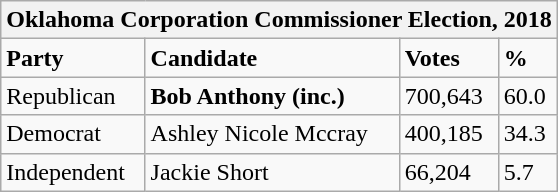<table class="wikitable">
<tr>
<th colspan="4">Oklahoma Corporation Commissioner Election, 2018</th>
</tr>
<tr>
<td><strong>Party</strong></td>
<td><strong>Candidate</strong></td>
<td><strong>Votes</strong></td>
<td><strong>%</strong></td>
</tr>
<tr>
<td>Republican</td>
<td><strong>Bob Anthony (inc.)</strong></td>
<td>700,643</td>
<td>60.0</td>
</tr>
<tr>
<td>Democrat</td>
<td>Ashley Nicole Mccray</td>
<td>400,185</td>
<td>34.3</td>
</tr>
<tr>
<td>Independent</td>
<td>Jackie Short</td>
<td>66,204</td>
<td>5.7</td>
</tr>
</table>
